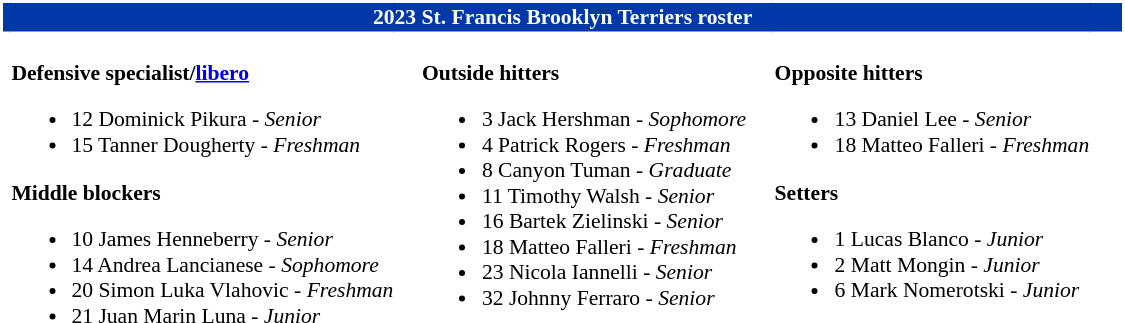<table class="toccolours" style="border-collapse:collapse; font-size:90%;">
<tr>
<td colspan="7" style="text-align:center; background:#0038A8; color:#FFFFFF; border: 2px solid #FFFFFF;"><strong>2023 St. Francis Brooklyn Terriers roster</strong></td>
</tr>
<tr>
</tr>
<tr>
<td width="03"> </td>
<td valign="top"><br><strong>Defensive specialist/<a href='#'>libero</a></strong><ul><li>12 Dominick Pikura - <em>Senior</em></li><li>15 Tanner Dougherty - <em>Freshman</em></li></ul><strong>Middle blockers</strong><ul><li>10 James Henneberry - <em>Senior</em></li><li>14 Andrea Lancianese - <em>Sophomore</em></li><li>20 Simon Luka Vlahovic - <em>Freshman</em></li><li>21 Juan Marin Luna - <em>Junior</em></li></ul></td>
<td width="15"> </td>
<td valign="top"><br><strong>Outside hitters</strong><ul><li>3 Jack Hershman - <em>Sophomore</em></li><li>4 Patrick Rogers - <em>Freshman</em></li><li>8 Canyon Tuman - <em>Graduate</em></li><li>11 Timothy Walsh - <em>Senior</em></li><li>16 Bartek Zielinski - <em>Senior</em></li><li>18 Matteo Falleri - <em>Freshman</em></li><li>23 Nicola Iannelli - <em>Senior</em></li><li>32 Johnny Ferraro - <em>Senior</em></li></ul></td>
<td width="15"> </td>
<td valign="top"><br><strong>Opposite hitters</strong><ul><li>13 Daniel Lee - <em>Senior</em></li><li>18 Matteo Falleri - <em>Freshman</em></li></ul><strong>Setters</strong><ul><li>1 Lucas Blanco - <em>Junior</em></li><li>2 Matt Mongin  - <em>Junior</em></li><li>6 Mark Nomerotski - <em>Junior</em></li></ul></td>
<td width="20"> </td>
</tr>
</table>
